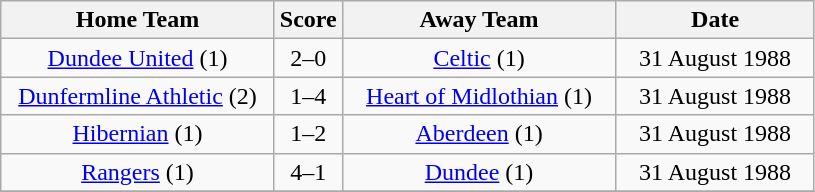<table class="wikitable" style="text-align:center;">
<tr>
<th width=175>Home Team</th>
<th width=20>Score</th>
<th width=175>Away Team</th>
<th width= 125>Date</th>
</tr>
<tr>
<td><a href='#'>Dundee United</a> (1)</td>
<td>2–0</td>
<td><a href='#'>Celtic</a> (1)</td>
<td>31 August 1988</td>
</tr>
<tr>
<td><a href='#'>Dunfermline Athletic</a> (2)</td>
<td>1–4</td>
<td><a href='#'>Heart of Midlothian</a> (1)</td>
<td>31 August 1988</td>
</tr>
<tr>
<td><a href='#'>Hibernian</a> (1)</td>
<td>1–2</td>
<td><a href='#'>Aberdeen</a> (1)</td>
<td>31 August 1988</td>
</tr>
<tr>
<td><a href='#'>Rangers</a> (1)</td>
<td>4–1</td>
<td><a href='#'>Dundee</a> (1)</td>
<td>31 August 1988</td>
</tr>
<tr>
</tr>
</table>
